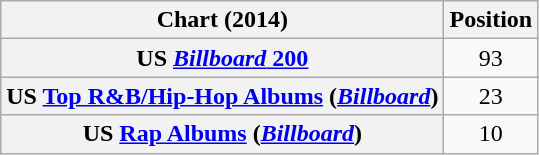<table class="wikitable sortable plainrowheaders">
<tr>
<th scope="col">Chart (2014)</th>
<th scope="col">Position</th>
</tr>
<tr>
<th scope="row">US <a href='#'><em>Billboard</em> 200</a></th>
<td style="text-align:center;">93</td>
</tr>
<tr>
<th scope="row">US <a href='#'>Top R&B/Hip-Hop Albums</a> (<a href='#'><em>Billboard</em></a>)</th>
<td style="text-align:center;">23</td>
</tr>
<tr>
<th scope="row">US <a href='#'>Rap Albums</a> (<a href='#'><em>Billboard</em></a>)</th>
<td style="text-align:center;">10</td>
</tr>
</table>
